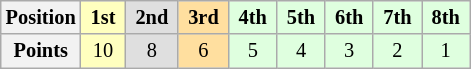<table class="wikitable" style="font-size:85%; text-align:center">
<tr>
<th>Position</th>
<td style="background:#ffffbf;"> <strong>1st</strong> </td>
<td style="background:#dfdfdf;"> <strong>2nd</strong> </td>
<td style="background:#ffdf9f;"> <strong>3rd</strong> </td>
<td style="background:#dfffdf;"> <strong>4th</strong> </td>
<td style="background:#dfffdf;"> <strong>5th</strong> </td>
<td style="background:#dfffdf;"> <strong>6th</strong> </td>
<td style="background:#dfffdf;"> <strong>7th</strong> </td>
<td style="background:#dfffdf;"> <strong>8th</strong> </td>
</tr>
<tr>
<th>Points</th>
<td style="background:#ffffbf;">10</td>
<td style="background:#dfdfdf;">8</td>
<td style="background:#ffdf9f;">6</td>
<td style="background:#dfffdf;">5</td>
<td style="background:#dfffdf;">4</td>
<td style="background:#dfffdf;">3</td>
<td style="background:#dfffdf;">2</td>
<td style="background:#dfffdf;">1</td>
</tr>
</table>
